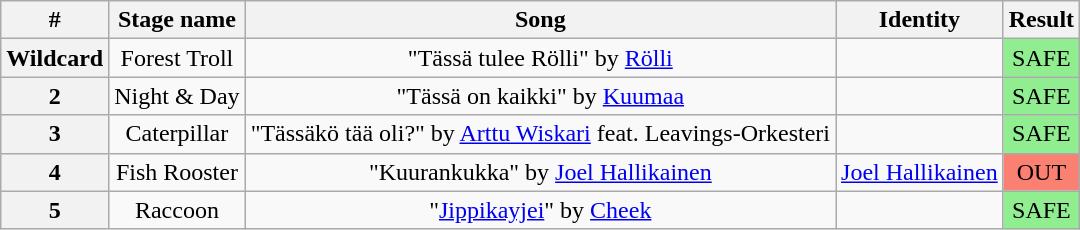<table class="wikitable plainrowheaders" style="text-align: center;">
<tr>
<th>#</th>
<th>Stage name</th>
<th>Song</th>
<th>Identity</th>
<th>Result</th>
</tr>
<tr>
<th>Wildcard</th>
<td>Forest Troll</td>
<td>"Tässä tulee Rölli" by <a href='#'>Rölli</a></td>
<td></td>
<td bgcolor="lightgreen">SAFE</td>
</tr>
<tr>
<th>2</th>
<td>Night & Day</td>
<td>"Tässä on kaikki" by <a href='#'>Kuumaa</a></td>
<td></td>
<td bgcolor="lightgreen">SAFE</td>
</tr>
<tr>
<th>3</th>
<td>Caterpillar</td>
<td>"Tässäkö tää oli?" by <a href='#'>Arttu Wiskari</a> feat. Leavings-Orkesteri</td>
<td></td>
<td bgcolor="lightgreen">SAFE</td>
</tr>
<tr>
<th>4</th>
<td>Fish Rooster</td>
<td>"Kuurankukka" by <a href='#'>Joel Hallikainen</a></td>
<td><a href='#'>Joel Hallikainen</a></td>
<td bgcolor="salmon">OUT</td>
</tr>
<tr>
<th>5</th>
<td>Raccoon</td>
<td>"<a href='#'>Jippikayjei</a>" by <a href='#'>Cheek</a></td>
<td></td>
<td bgcolor="lightgreen">SAFE</td>
</tr>
</table>
